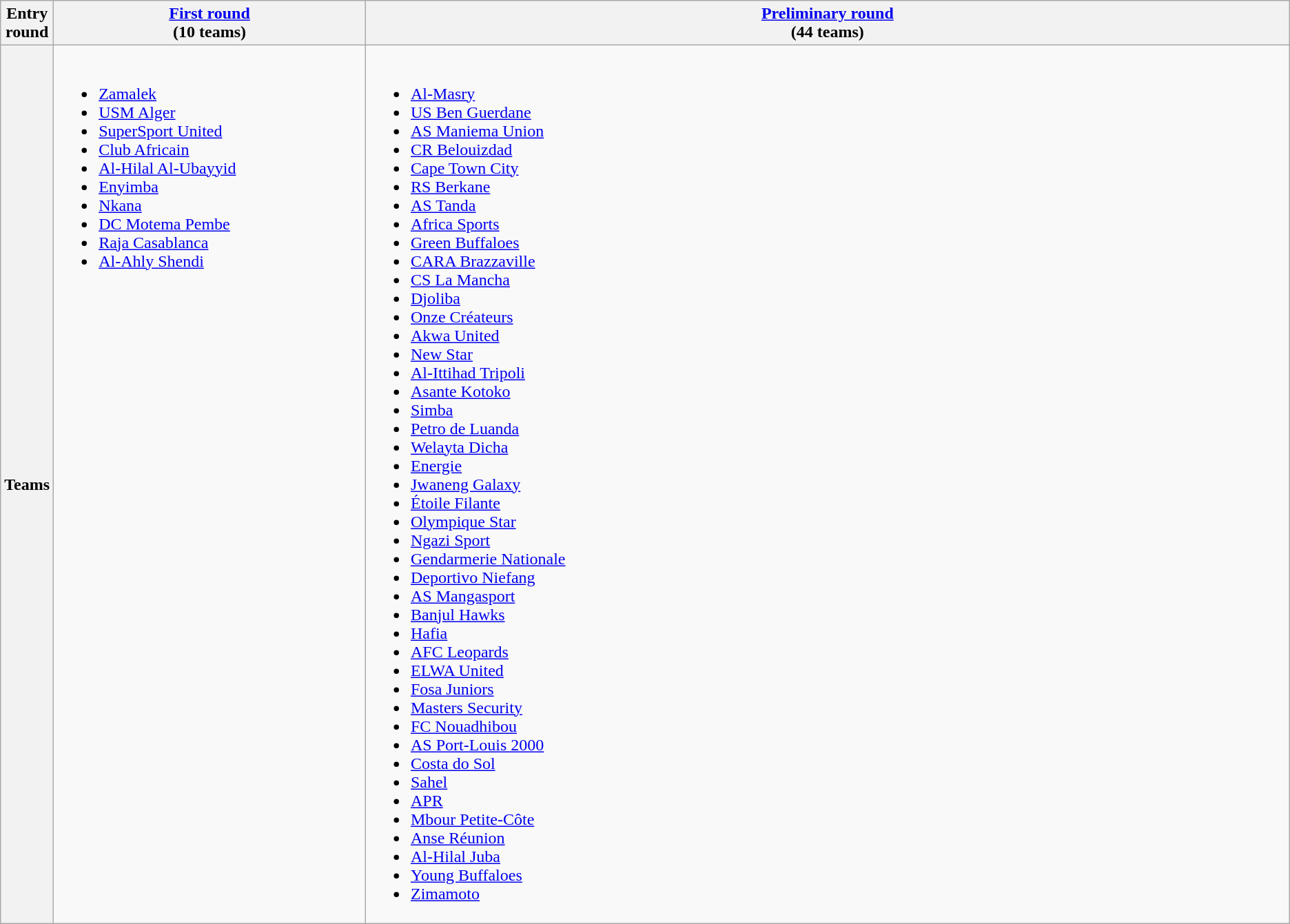<table class="wikitable">
<tr>
<th>Entry round</th>
<th width=25%><a href='#'>First round</a><br>(10 teams)</th>
<th width=75%><a href='#'>Preliminary round</a><br>(44 teams)</th>
</tr>
<tr>
<th>Teams</th>
<td valign=top><br><ul><li> <a href='#'>Zamalek</a> </li><li> <a href='#'>USM Alger</a> </li><li> <a href='#'>SuperSport United</a> </li><li> <a href='#'>Club Africain</a> </li><li> <a href='#'>Al-Hilal Al-Ubayyid</a> </li><li> <a href='#'>Enyimba</a> </li><li> <a href='#'>Nkana</a> </li><li> <a href='#'>DC Motema Pembe</a></li><li> <a href='#'>Raja Casablanca</a></li><li> <a href='#'>Al-Ahly Shendi</a></li></ul></td>
<td valign=top><br><ul><li> <a href='#'>Al-Masry</a></li><li> <a href='#'>US Ben Guerdane</a></li><li> <a href='#'>AS Maniema Union</a></li><li> <a href='#'>CR Belouizdad</a></li><li> <a href='#'>Cape Town City</a></li><li> <a href='#'>RS Berkane</a></li><li> <a href='#'>AS Tanda</a></li><li> <a href='#'>Africa Sports</a></li><li> <a href='#'>Green Buffaloes</a></li><li> <a href='#'>CARA Brazzaville</a></li><li> <a href='#'>CS La Mancha</a></li><li> <a href='#'>Djoliba</a></li><li> <a href='#'>Onze Créateurs</a></li><li> <a href='#'>Akwa United</a></li><li> <a href='#'>New Star</a></li><li> <a href='#'>Al-Ittihad Tripoli</a></li><li> <a href='#'>Asante Kotoko</a></li><li> <a href='#'>Simba</a></li><li> <a href='#'>Petro de Luanda</a></li><li> <a href='#'>Welayta Dicha</a></li><li> <a href='#'>Energie</a></li><li> <a href='#'>Jwaneng Galaxy</a></li><li> <a href='#'>Étoile Filante</a></li><li> <a href='#'>Olympique Star</a></li><li> <a href='#'>Ngazi Sport</a></li><li> <a href='#'>Gendarmerie Nationale</a></li><li> <a href='#'>Deportivo Niefang</a></li><li> <a href='#'>AS Mangasport</a></li><li> <a href='#'>Banjul Hawks</a></li><li> <a href='#'>Hafia</a></li><li> <a href='#'>AFC Leopards</a></li><li> <a href='#'>ELWA United</a></li><li> <a href='#'>Fosa Juniors</a></li><li> <a href='#'>Masters Security</a></li><li> <a href='#'>FC Nouadhibou</a></li><li> <a href='#'>AS Port-Louis 2000</a></li><li> <a href='#'>Costa do Sol</a></li><li> <a href='#'>Sahel</a></li><li> <a href='#'>APR</a></li><li> <a href='#'>Mbour Petite-Côte</a></li><li> <a href='#'>Anse Réunion</a></li><li> <a href='#'>Al-Hilal Juba</a></li><li> <a href='#'>Young Buffaloes</a></li><li> <a href='#'>Zimamoto</a></li></ul></td>
</tr>
</table>
